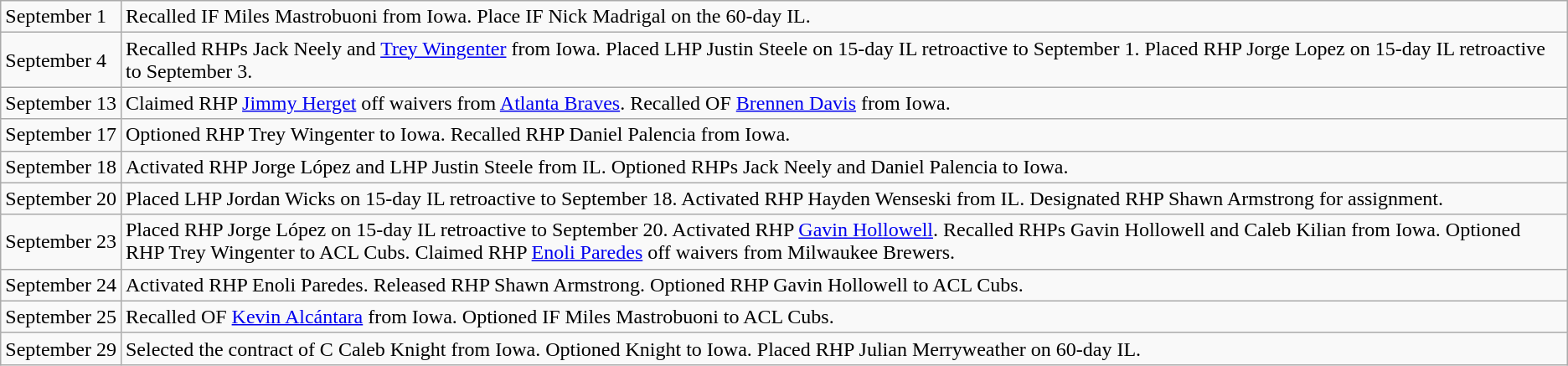<table class="wikitable">
<tr>
<td>September 1</td>
<td>Recalled IF Miles Mastrobuoni from Iowa. Place IF Nick Madrigal on the 60-day IL.</td>
</tr>
<tr>
<td>September 4</td>
<td>Recalled RHPs Jack Neely and <a href='#'>Trey Wingenter</a> from Iowa. Placed LHP Justin Steele on 15-day IL retroactive to September 1. Placed RHP Jorge Lopez on 15-day IL retroactive to September 3.</td>
</tr>
<tr>
<td>September 13</td>
<td>Claimed RHP <a href='#'>Jimmy Herget</a> off waivers from <a href='#'>Atlanta Braves</a>. Recalled OF <a href='#'>Brennen Davis</a> from Iowa.</td>
</tr>
<tr>
<td>September 17</td>
<td>Optioned RHP Trey Wingenter to Iowa. Recalled RHP Daniel Palencia from Iowa.</td>
</tr>
<tr>
<td>September 18</td>
<td>Activated RHP Jorge López and LHP Justin Steele from IL. Optioned RHPs Jack Neely and Daniel Palencia to Iowa.</td>
</tr>
<tr>
<td>September 20</td>
<td>Placed LHP Jordan Wicks on 15-day IL retroactive to September 18. Activated RHP Hayden Wenseski from IL. Designated RHP Shawn Armstrong for assignment.</td>
</tr>
<tr>
<td>September 23</td>
<td>Placed RHP Jorge López on 15-day IL retroactive to September 20. Activated RHP <a href='#'>Gavin Hollowell</a>. Recalled RHPs Gavin Hollowell and Caleb Kilian from Iowa. Optioned RHP Trey Wingenter to ACL Cubs. Claimed RHP <a href='#'>Enoli Paredes</a> off waivers from Milwaukee Brewers.</td>
</tr>
<tr>
<td>September 24</td>
<td>Activated RHP Enoli Paredes. Released RHP Shawn Armstrong. Optioned RHP Gavin Hollowell to ACL Cubs.</td>
</tr>
<tr>
<td>September 25</td>
<td>Recalled OF <a href='#'>Kevin Alcántara</a> from Iowa. Optioned IF Miles Mastrobuoni to ACL Cubs.</td>
</tr>
<tr>
<td>September 29</td>
<td>Selected the contract of C Caleb Knight from Iowa. Optioned Knight to Iowa. Placed RHP Julian Merryweather on 60-day IL.</td>
</tr>
</table>
